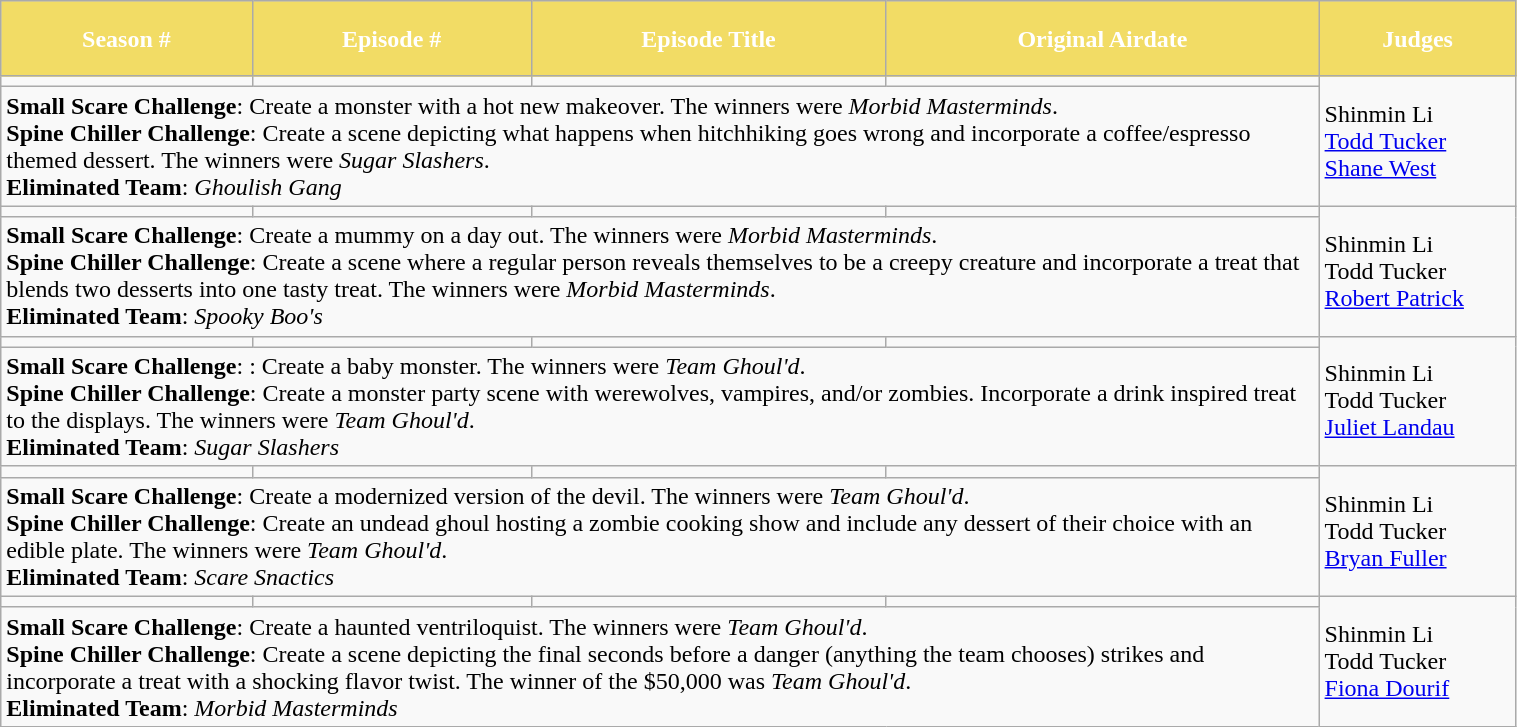<table class="wikitable" style="width:80%;">
<tr style="background-color: #f2dc65; color:white; height: 50px;">
<th style="background-color: #f2dc65; color: #FFFFFF;">Season #</th>
<th style="background-color: #f2dc65; color: #FFFFFF;">Episode #</th>
<th style="background-color: #f2dc65; color: #FFFFFF;">Episode Title</th>
<th style="background-color: #f2dc65; color: #FFFFFF;">Original Airdate</th>
<th style="background-color: #f2dc65; color: #FFFFFF;" width=13%>Judges</th>
</tr>
<tr>
<td></td>
<td></td>
<td></td>
<td></td>
<td rowspan="2">Shinmin Li<br><a href='#'>Todd Tucker</a><br><a href='#'>Shane West</a></td>
</tr>
<tr>
<td colspan="4"><strong>Small Scare Challenge</strong>: Create a monster with a hot new makeover. The winners were <em>Morbid Masterminds</em>.<br><strong>Spine Chiller Challenge</strong>: Create a scene depicting what happens when hitchhiking goes wrong and incorporate a coffee/espresso themed dessert. The winners were <em>Sugar Slashers</em>.<br><strong>Eliminated Team</strong>: <em>Ghoulish Gang</em></td>
</tr>
<tr>
<td></td>
<td></td>
<td></td>
<td></td>
<td rowspan="2">Shinmin Li<br>Todd Tucker<br><a href='#'>Robert Patrick</a></td>
</tr>
<tr>
<td colspan="4"><strong>Small Scare Challenge</strong>: Create a mummy on a day out. The winners were <em>Morbid Masterminds</em>.<br><strong>Spine Chiller Challenge</strong>: Create a scene where a regular person reveals themselves to be a creepy creature and incorporate a treat that blends two desserts into one tasty treat. The winners were <em>Morbid Masterminds</em>.<br><strong>Eliminated Team</strong>: <em>Spooky Boo's</em></td>
</tr>
<tr>
<td></td>
<td></td>
<td></td>
<td></td>
<td rowspan="2">Shinmin Li<br>Todd Tucker<br><a href='#'>Juliet Landau</a></td>
</tr>
<tr>
<td colspan="4"><strong>Small Scare Challenge</strong>: : Create a baby monster. The winners were <em>Team Ghoul'd</em>.<br><strong>Spine Chiller Challenge</strong>: Create a monster party scene with werewolves, vampires, and/or zombies. Incorporate a drink inspired treat to the displays. The winners were <em>Team Ghoul'd</em>.<br><strong>Eliminated Team</strong>: <em>Sugar Slashers</em></td>
</tr>
<tr>
<td></td>
<td></td>
<td></td>
<td></td>
<td rowspan="2">Shinmin Li<br>Todd Tucker<br><a href='#'>Bryan Fuller</a></td>
</tr>
<tr>
<td colspan="4"><strong>Small Scare Challenge</strong>: Create a modernized version of the devil. The winners were <em>Team Ghoul'd</em>.<br><strong>Spine Chiller Challenge</strong>: Create an undead ghoul hosting a zombie cooking show and include any dessert of their choice with an edible plate. The winners were <em>Team Ghoul'd</em>.<br><strong>Eliminated Team</strong>: <em>Scare Snactics</em></td>
</tr>
<tr>
<td></td>
<td></td>
<td></td>
<td></td>
<td rowspan="2">Shinmin Li<br>Todd Tucker<br><a href='#'>Fiona Dourif</a></td>
</tr>
<tr>
<td colspan="4"><strong>Small Scare Challenge</strong>: Create a haunted ventriloquist. The winners were <em>Team Ghoul'd</em>.<br><strong>Spine Chiller Challenge</strong>: Create a scene depicting the final seconds before a danger (anything the team chooses) strikes and incorporate a treat with a shocking flavor twist. The winner of the $50,000 was <em>Team Ghoul'd</em>.<br><strong>Eliminated Team</strong>: <em>Morbid Masterminds</em></td>
</tr>
</table>
